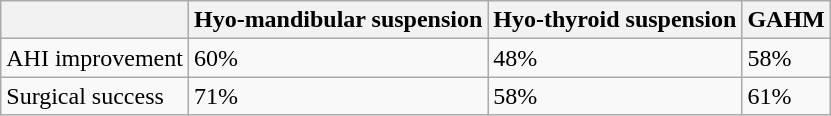<table class="wikitable">
<tr>
<th></th>
<th>Hyo-mandibular suspension</th>
<th>Hyo-thyroid suspension</th>
<th>GAHM</th>
</tr>
<tr>
<td>AHI improvement</td>
<td>60%</td>
<td>48%</td>
<td>58%</td>
</tr>
<tr>
<td>Surgical success</td>
<td>71%</td>
<td>58%</td>
<td>61%</td>
</tr>
</table>
